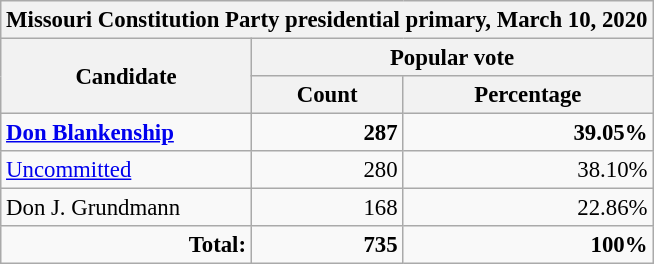<table class="wikitable" style=" font-size:95%;">
<tr>
<th colspan="3">Missouri Constitution Party presidential primary, March 10, 2020</th>
</tr>
<tr>
<th rowspan="2" style="width:160px;">Candidate</th>
<th colspan="2" style="width:75px;">Popular vote</th>
</tr>
<tr>
<th>Count</th>
<th>Percentage</th>
</tr>
<tr align="right" >
<td style="text-align:left;"> <strong><a href='#'>Don Blankenship</a></strong></td>
<td><strong>287</strong></td>
<td><strong>39.05%</strong></td>
</tr>
<tr style="text-align:right;">
<td style="text-align:left;"><a href='#'>Uncommitted</a></td>
<td>280</td>
<td>38.10%</td>
</tr>
<tr style="text-align:right;">
<td style="text-align:left;">Don J. Grundmann</td>
<td>168</td>
<td>22.86%</td>
</tr>
<tr style="text-align:right;">
<td><strong>Total:</strong></td>
<td><strong>735</strong></td>
<td><strong>100%</strong></td>
</tr>
</table>
